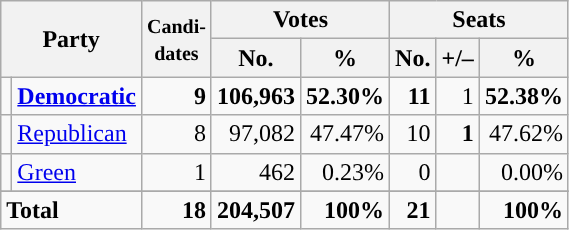<table class="wikitable" style="font-size:100%; text-align:right;">
<tr>
<th colspan=2 rowspan=2>Party</th>
<th rowspan=2><small>Candi-<br>dates</small></th>
<th colspan=2>Votes</th>
<th colspan=3>Seats</th>
</tr>
<tr>
<th>No.</th>
<th>%</th>
<th>No.</th>
<th>+/–</th>
<th>%</th>
</tr>
<tr>
<td style="background:"></td>
<td align=left><strong><a href='#'>Democratic</a></strong></td>
<td><strong>9</strong></td>
<td><strong>106,963</strong></td>
<td><strong>52.30%</strong></td>
<td><strong>11</strong></td>
<td>1</td>
<td><strong>52.38%</strong></td>
</tr>
<tr>
<td style="background:"></td>
<td align=left><a href='#'>Republican</a></td>
<td>8</td>
<td>97,082</td>
<td>47.47%</td>
<td>10</td>
<td><strong>1</strong></td>
<td>47.62%</td>
</tr>
<tr>
<td style="background:"></td>
<td align=left><a href='#'>Green</a></td>
<td>1</td>
<td>462</td>
<td>0.23%</td>
<td>0</td>
<td></td>
<td>0.00%</td>
</tr>
<tr>
</tr>
<tr style="font-weight:bold">
<td colspan=2 align=left>Total</td>
<td>18</td>
<td>204,507</td>
<td>100%</td>
<td>21</td>
<td></td>
<td>100%</td>
</tr>
</table>
